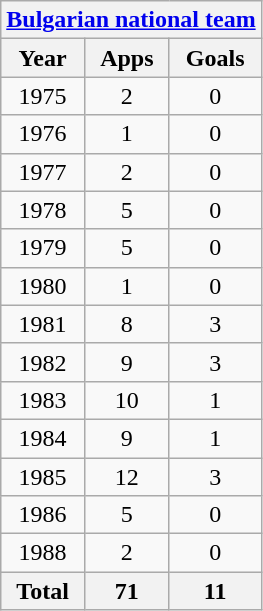<table class="wikitable" style="text-align:center">
<tr>
<th colspan=3><a href='#'>Bulgarian national team</a></th>
</tr>
<tr>
<th>Year</th>
<th>Apps</th>
<th>Goals</th>
</tr>
<tr>
<td>1975</td>
<td>2</td>
<td>0</td>
</tr>
<tr>
<td>1976</td>
<td>1</td>
<td>0</td>
</tr>
<tr>
<td>1977</td>
<td>2</td>
<td>0</td>
</tr>
<tr>
<td>1978</td>
<td>5</td>
<td>0</td>
</tr>
<tr>
<td>1979</td>
<td>5</td>
<td>0</td>
</tr>
<tr>
<td>1980</td>
<td>1</td>
<td>0</td>
</tr>
<tr>
<td>1981</td>
<td>8</td>
<td>3</td>
</tr>
<tr>
<td>1982</td>
<td>9</td>
<td>3</td>
</tr>
<tr>
<td>1983</td>
<td>10</td>
<td>1</td>
</tr>
<tr>
<td>1984</td>
<td>9</td>
<td>1</td>
</tr>
<tr>
<td>1985</td>
<td>12</td>
<td>3</td>
</tr>
<tr>
<td>1986</td>
<td>5</td>
<td>0</td>
</tr>
<tr>
<td>1988</td>
<td>2</td>
<td>0</td>
</tr>
<tr>
<th>Total</th>
<th>71</th>
<th>11</th>
</tr>
</table>
